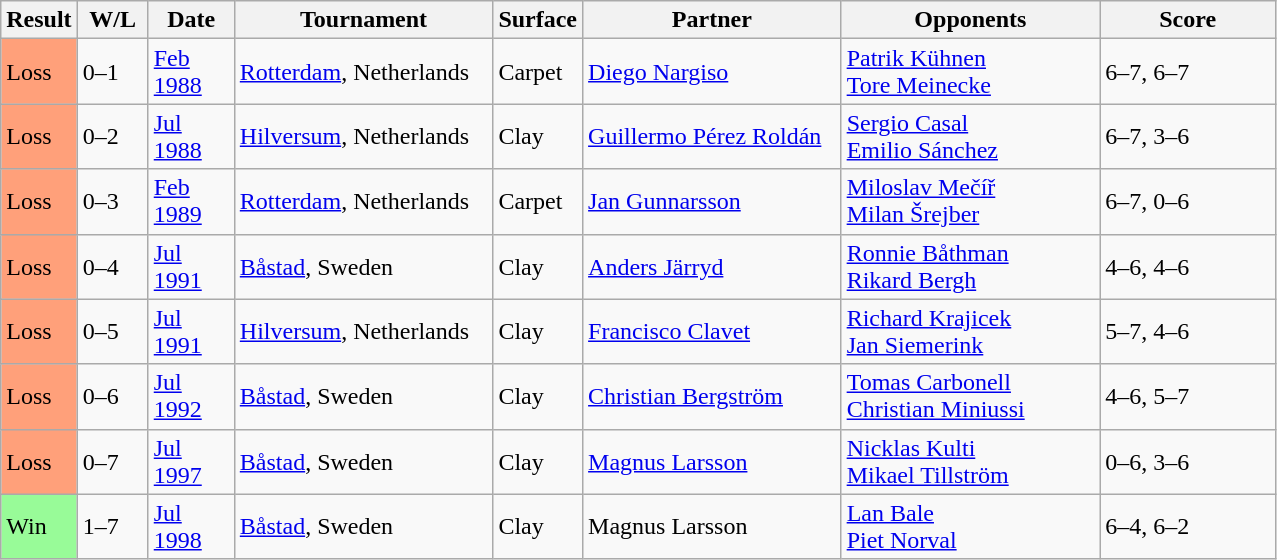<table class="sortable wikitable">
<tr>
<th style="width:25px">Result</th>
<th style="width:40px" class="unsortable">W/L</th>
<th style="width:50px">Date</th>
<th style="width:165px">Tournament</th>
<th style="width:50px">Surface</th>
<th style="width:165px">Partner</th>
<th style="width:165px">Opponents</th>
<th style="width:110px" class="unsortable">Score</th>
</tr>
<tr>
<td style="background:#ffa07a;">Loss</td>
<td>0–1</td>
<td><a href='#'>Feb 1988</a></td>
<td><a href='#'>Rotterdam</a>, Netherlands</td>
<td>Carpet</td>
<td> <a href='#'>Diego Nargiso</a></td>
<td> <a href='#'>Patrik Kühnen</a><br> <a href='#'>Tore Meinecke</a></td>
<td>6–7, 6–7</td>
</tr>
<tr>
<td style="background:#ffa07a;">Loss</td>
<td>0–2</td>
<td><a href='#'>Jul 1988</a></td>
<td><a href='#'>Hilversum</a>, Netherlands</td>
<td>Clay</td>
<td> <a href='#'>Guillermo Pérez Roldán</a></td>
<td> <a href='#'>Sergio Casal</a><br> <a href='#'>Emilio Sánchez</a></td>
<td>6–7, 3–6</td>
</tr>
<tr>
<td style="background:#ffa07a;">Loss</td>
<td>0–3</td>
<td><a href='#'>Feb 1989</a></td>
<td><a href='#'>Rotterdam</a>, Netherlands</td>
<td>Carpet</td>
<td> <a href='#'>Jan Gunnarsson</a></td>
<td> <a href='#'>Miloslav Mečíř</a><br> <a href='#'>Milan Šrejber</a></td>
<td>6–7, 0–6</td>
</tr>
<tr>
<td style="background:#ffa07a;">Loss</td>
<td>0–4</td>
<td><a href='#'>Jul 1991</a></td>
<td><a href='#'>Båstad</a>, Sweden</td>
<td>Clay</td>
<td> <a href='#'>Anders Järryd</a></td>
<td> <a href='#'>Ronnie Båthman</a><br> <a href='#'>Rikard Bergh</a></td>
<td>4–6, 4–6</td>
</tr>
<tr>
<td style="background:#ffa07a;">Loss</td>
<td>0–5</td>
<td><a href='#'>Jul 1991</a></td>
<td><a href='#'>Hilversum</a>, Netherlands</td>
<td>Clay</td>
<td> <a href='#'>Francisco Clavet</a></td>
<td> <a href='#'>Richard Krajicek</a><br> <a href='#'>Jan Siemerink</a></td>
<td>5–7, 4–6</td>
</tr>
<tr>
<td style="background:#ffa07a;">Loss</td>
<td>0–6</td>
<td><a href='#'>Jul 1992</a></td>
<td><a href='#'>Båstad</a>, Sweden</td>
<td>Clay</td>
<td> <a href='#'>Christian Bergström</a></td>
<td> <a href='#'>Tomas Carbonell</a><br> <a href='#'>Christian Miniussi</a></td>
<td>4–6, 5–7</td>
</tr>
<tr>
<td style="background:#ffa07a;">Loss</td>
<td>0–7</td>
<td><a href='#'>Jul 1997</a></td>
<td><a href='#'>Båstad</a>, Sweden</td>
<td>Clay</td>
<td> <a href='#'>Magnus Larsson</a></td>
<td> <a href='#'>Nicklas Kulti</a><br> <a href='#'>Mikael Tillström</a></td>
<td>0–6, 3–6</td>
</tr>
<tr>
<td style="background:#98fb98;">Win</td>
<td>1–7</td>
<td><a href='#'>Jul 1998</a></td>
<td><a href='#'>Båstad</a>, Sweden</td>
<td>Clay</td>
<td> Magnus Larsson</td>
<td> <a href='#'>Lan Bale</a><br> <a href='#'>Piet Norval</a></td>
<td>6–4, 6–2</td>
</tr>
</table>
